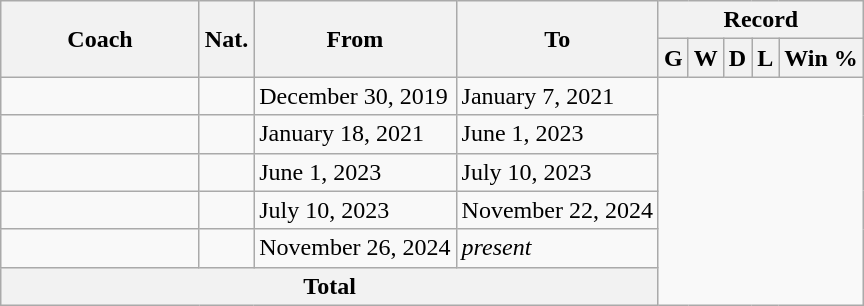<table class="wikitable sortable nowrap" style="text-align: center">
<tr>
<th rowspan="2" width=125>Coach</th>
<th rowspan="2">Nat.</th>
<th rowspan="2">From</th>
<th rowspan="2">To</th>
<th colspan="6">Record</th>
</tr>
<tr>
<th>G</th>
<th>W</th>
<th>D</th>
<th>L</th>
<th>Win %</th>
</tr>
<tr>
<td align=left></td>
<td></td>
<td align=left>December 30, 2019</td>
<td align=left>January 7, 2021<br></td>
</tr>
<tr>
<td align=left></td>
<td></td>
<td align=left>January 18, 2021</td>
<td align=left>June 1, 2023<br></td>
</tr>
<tr>
<td align=left> </td>
<td></td>
<td align=left>June 1, 2023</td>
<td align=left>July 10, 2023<br></td>
</tr>
<tr>
<td align=left></td>
<td></td>
<td align=left>July 10, 2023</td>
<td align=left>November 22, 2024<br></td>
</tr>
<tr>
<td align=left></td>
<td></td>
<td align=left>November 26, 2024</td>
<td align=left><em>present</em><br></td>
</tr>
<tr class="sortbottom">
<th colspan="4">Total<br></th>
</tr>
</table>
